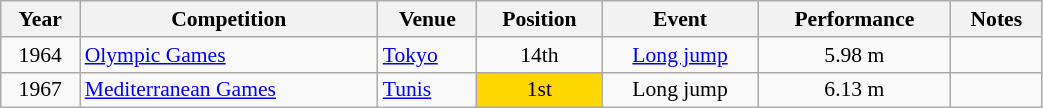<table class="wikitable" width=55% style="font-size:90%; text-align:center;">
<tr>
<th>Year</th>
<th>Competition</th>
<th>Venue</th>
<th>Position</th>
<th>Event</th>
<th>Performance</th>
<th>Notes</th>
</tr>
<tr>
<td rowspan=1>1964</td>
<td rowspan=1 align=left><a href='#'>Olympic Games</a></td>
<td rowspan=1 align=left> <a href='#'>Tokyo</a></td>
<td>14th</td>
<td><a href='#'>Long jump</a></td>
<td>5.98 m</td>
<td></td>
</tr>
<tr>
<td>1967</td>
<td align=left><a href='#'>Mediterranean Games</a></td>
<td align=left> <a href='#'>Tunis</a></td>
<td bgcolor=gold>1st</td>
<td>Long jump</td>
<td>6.13 m</td>
<td></td>
</tr>
</table>
